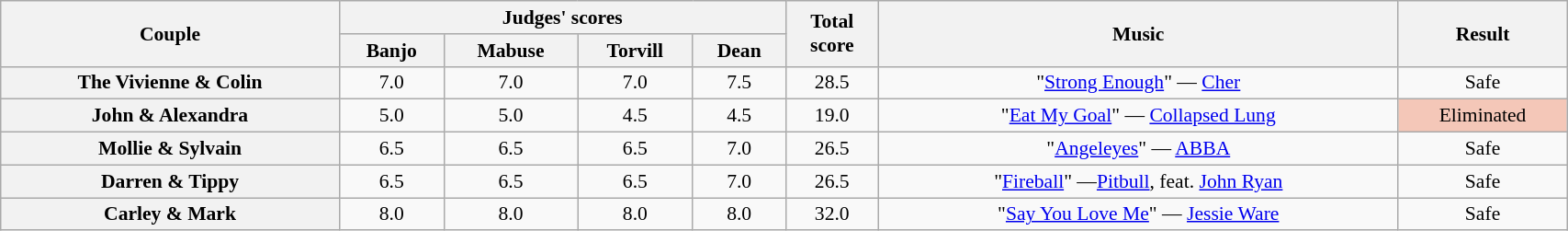<table class="wikitable sortable" style="text-align:center; font-size:90%; width:90%">
<tr>
<th scope="col" rowspan=2>Couple</th>
<th scope="col" colspan=4 class="unsortable">Judges' scores</th>
<th scope="col" rowspan=2>Total<br>score</th>
<th scope="col" rowspan=2 class="unsortable">Music</th>
<th scope="col" rowspan=2 class="unsortable">Result</th>
</tr>
<tr>
<th class="unsortable">Banjo</th>
<th class="unsortable">Mabuse</th>
<th class="unsortable">Torvill</th>
<th class="unsortable">Dean</th>
</tr>
<tr>
<th scope="row">The Vivienne & Colin</th>
<td>7.0</td>
<td>7.0</td>
<td>7.0</td>
<td>7.5</td>
<td>28.5</td>
<td>"<a href='#'>Strong Enough</a>" — <a href='#'>Cher</a></td>
<td>Safe</td>
</tr>
<tr>
<th scope="row">John & Alexandra</th>
<td>5.0</td>
<td>5.0</td>
<td>4.5</td>
<td>4.5</td>
<td>19.0</td>
<td>"<a href='#'>Eat My Goal</a>" — <a href='#'>Collapsed Lung</a></td>
<td bgcolor="f4c7b8">Eliminated</td>
</tr>
<tr>
<th scope="row">Mollie & Sylvain</th>
<td>6.5</td>
<td>6.5</td>
<td>6.5</td>
<td>7.0</td>
<td>26.5</td>
<td>"<a href='#'>Angeleyes</a>" — <a href='#'>ABBA</a></td>
<td>Safe</td>
</tr>
<tr>
<th scope="row">Darren & Tippy</th>
<td>6.5</td>
<td>6.5</td>
<td>6.5</td>
<td>7.0</td>
<td>26.5</td>
<td>"<a href='#'>Fireball</a>"  —<a href='#'>Pitbull</a>, feat. <a href='#'>John Ryan</a></td>
<td>Safe</td>
</tr>
<tr>
<th scope="row">Carley & Mark</th>
<td>8.0</td>
<td>8.0</td>
<td>8.0</td>
<td>8.0</td>
<td>32.0</td>
<td>"<a href='#'>Say You Love Me</a>" — <a href='#'>Jessie Ware</a></td>
<td>Safe</td>
</tr>
</table>
